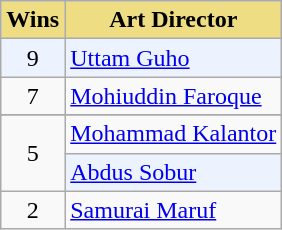<table class="wikitable">
<tr style="background:#d1e4fd;">
<th style="background:#EEDD82;">Wins</th>
<th style="background:#EEDD82;">Art Director</th>
</tr>
<tr style="background:#edf3fe;">
<td style="text-align:center">9</td>
<td><a href='#'>Uttam Guho</a></td>
</tr>
<tr>
<td style="text-align:center">7</td>
<td><a href='#'>Mohiuddin Faroque</a></td>
</tr>
<tr style="background:#edf3fe;">
</tr>
<tr>
<td rowspan=2 style="text-align:center">5</td>
<td><a href='#'>Mohammad Kalantor</a></td>
</tr>
<tr style="background:#edf3fe;">
<td><a href='#'>Abdus Sobur</a></td>
</tr>
<tr>
<td style="text-align:center">2</td>
<td><a href='#'>Samurai Maruf</a></td>
</tr>
</table>
